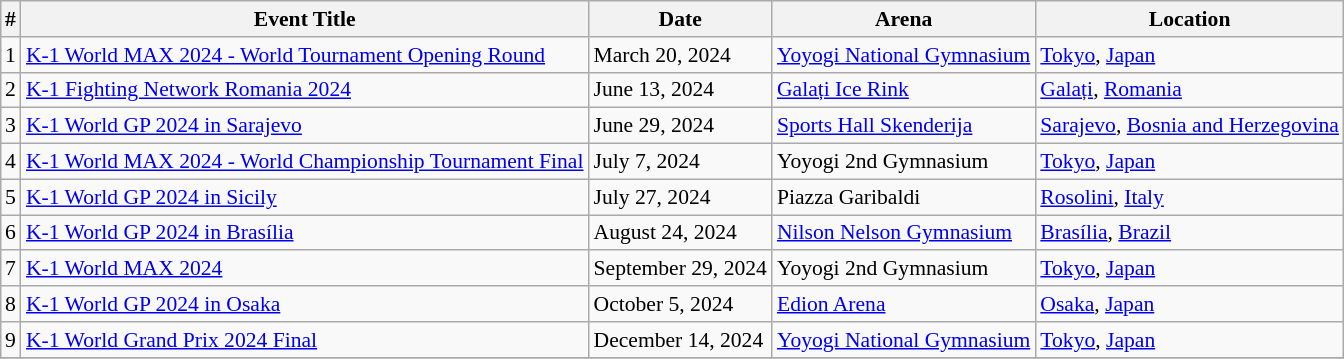<table class="sortable wikitable succession-box" style="margin:1.0em auto; font-size:90%;">
<tr>
<th scope="col">#</th>
<th scope="col">Event Title</th>
<th scope="col">Date</th>
<th scope="col">Arena</th>
<th scope="col">Location</th>
</tr>
<tr>
<td align=center>1</td>
<td><a href='#'>K-1 World MAX 2024 - World Tournament Opening Round</a></td>
<td>March 20, 2024</td>
<td><a href='#'>Yoyogi National Gymnasium</a></td>
<td> <a href='#'>Tokyo</a>, <a href='#'>Japan</a></td>
</tr>
<tr>
<td align=center>2</td>
<td><a href='#'>K-1 Fighting Network Romania 2024</a></td>
<td>June 13, 2024</td>
<td><a href='#'>Galați Ice Rink</a></td>
<td> <a href='#'>Galați</a>, <a href='#'>Romania</a></td>
</tr>
<tr>
<td align=center>3</td>
<td><a href='#'>K-1 World GP 2024 in Sarajevo</a></td>
<td>June 29, 2024</td>
<td><a href='#'>Sports Hall Skenderija</a></td>
<td> <a href='#'>Sarajevo</a>, <a href='#'>Bosnia and Herzegovina</a></td>
</tr>
<tr>
<td align=center>4</td>
<td><a href='#'>K-1 World MAX 2024 - World Championship Tournament Final</a></td>
<td>July 7, 2024</td>
<td>Yoyogi 2nd Gymnasium</td>
<td> <a href='#'>Tokyo</a>, <a href='#'>Japan</a></td>
</tr>
<tr>
<td align=center>5</td>
<td><a href='#'>K-1 World GP 2024 in Sicily</a></td>
<td>July 27, 2024</td>
<td>Piazza Garibaldi</td>
<td> <a href='#'>Rosolini</a>, <a href='#'>Italy</a></td>
</tr>
<tr>
<td align=center>6</td>
<td><a href='#'>K-1 World GP 2024 in Brasília</a></td>
<td>August 24, 2024</td>
<td><a href='#'>Nilson Nelson Gymnasium</a></td>
<td> <a href='#'>Brasília</a>, <a href='#'>Brazil</a></td>
</tr>
<tr>
<td align=center>7</td>
<td><a href='#'>K-1 World MAX 2024</a></td>
<td>September 29, 2024</td>
<td>Yoyogi 2nd Gymnasium</td>
<td> <a href='#'>Tokyo</a>, <a href='#'>Japan</a></td>
</tr>
<tr>
<td align=center>8</td>
<td><a href='#'>K-1 World GP 2024 in Osaka</a></td>
<td>October 5, 2024</td>
<td><a href='#'>Edion Arena</a></td>
<td> <a href='#'>Osaka</a>, <a href='#'>Japan</a></td>
</tr>
<tr>
<td align=center>9</td>
<td><a href='#'>K-1 World Grand Prix 2024 Final</a></td>
<td>December 14, 2024</td>
<td><a href='#'>Yoyogi National Gymnasium</a></td>
<td> <a href='#'>Tokyo</a>, <a href='#'>Japan</a></td>
</tr>
<tr>
</tr>
</table>
